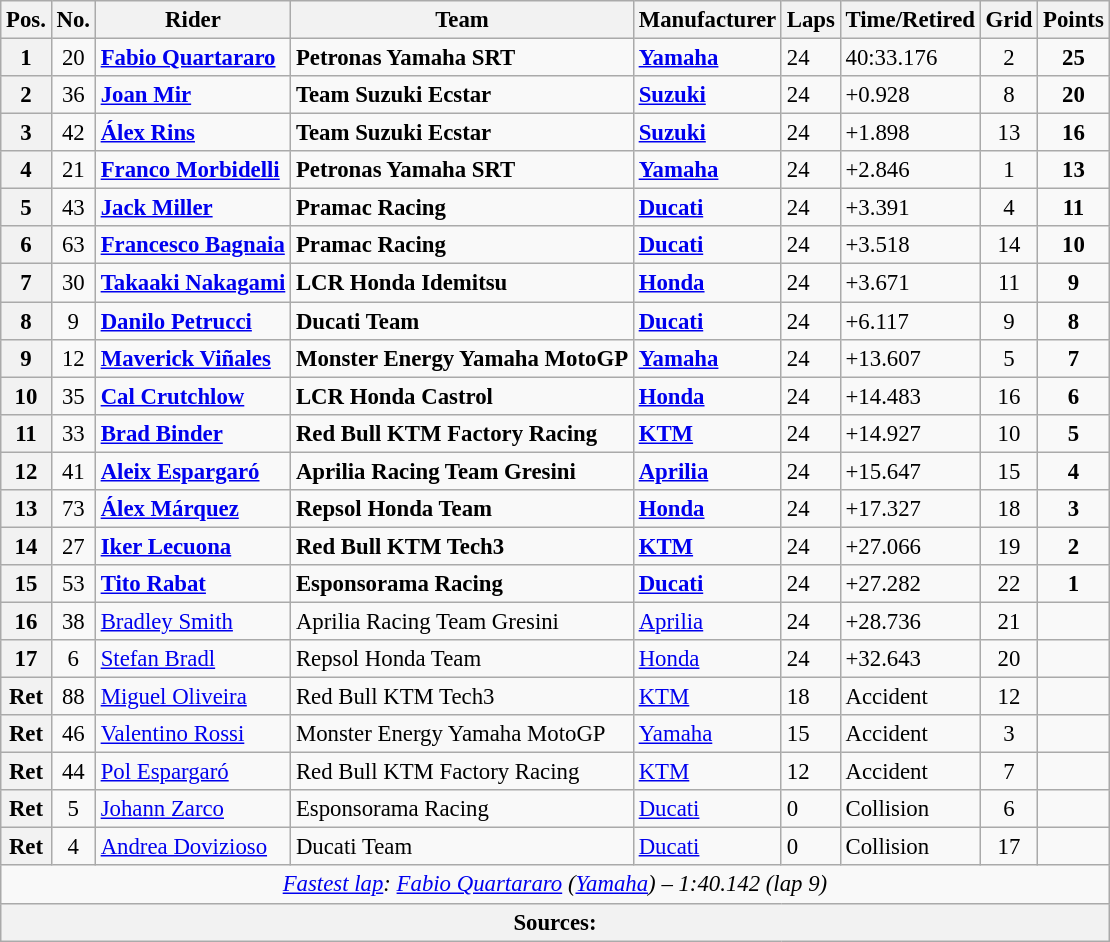<table class="wikitable" style="font-size: 95%;">
<tr>
<th>Pos.</th>
<th>No.</th>
<th>Rider</th>
<th>Team</th>
<th>Manufacturer</th>
<th>Laps</th>
<th>Time/Retired</th>
<th>Grid</th>
<th>Points</th>
</tr>
<tr>
<th>1</th>
<td align="center">20</td>
<td data-sort-value="qua"><strong> <a href='#'>Fabio Quartararo</a></strong></td>
<td><strong>Petronas Yamaha SRT</strong></td>
<td><strong><a href='#'>Yamaha</a></strong></td>
<td>24</td>
<td>40:33.176</td>
<td align="center">2</td>
<td align="center"><strong>25</strong></td>
</tr>
<tr>
<th>2</th>
<td align="center">36</td>
<td data-sort-value="mir"><strong> <a href='#'>Joan Mir</a></strong></td>
<td><strong>Team Suzuki Ecstar</strong></td>
<td><strong><a href='#'>Suzuki</a></strong></td>
<td>24</td>
<td>+0.928</td>
<td align="center">8</td>
<td align="center"><strong>20</strong></td>
</tr>
<tr>
<th>3</th>
<td align="center">42</td>
<td data-sort-value="rin"><strong> <a href='#'>Álex Rins</a></strong></td>
<td><strong>Team Suzuki Ecstar</strong></td>
<td><strong><a href='#'>Suzuki</a></strong></td>
<td>24</td>
<td>+1.898</td>
<td align="center">13</td>
<td align="center"><strong>16</strong></td>
</tr>
<tr>
<th>4</th>
<td align="center">21</td>
<td data-sort-value="mor"><strong> <a href='#'>Franco Morbidelli</a></strong></td>
<td><strong>Petronas Yamaha SRT</strong></td>
<td><strong><a href='#'>Yamaha</a></strong></td>
<td>24</td>
<td>+2.846</td>
<td align="center">1</td>
<td align="center"><strong>13</strong></td>
</tr>
<tr>
<th>5</th>
<td align="center">43</td>
<td data-sort-value="mil"><strong> <a href='#'>Jack Miller</a></strong></td>
<td><strong>Pramac Racing</strong></td>
<td><strong><a href='#'>Ducati</a></strong></td>
<td>24</td>
<td>+3.391</td>
<td align="center">4</td>
<td align="center"><strong>11</strong></td>
</tr>
<tr>
<th>6</th>
<td align="center">63</td>
<td data-sort-value="bag"><strong> <a href='#'>Francesco Bagnaia</a></strong></td>
<td><strong>Pramac Racing</strong></td>
<td><strong><a href='#'>Ducati</a></strong></td>
<td>24</td>
<td>+3.518</td>
<td align="center">14</td>
<td align="center"><strong>10</strong></td>
</tr>
<tr>
<th>7</th>
<td align="center">30</td>
<td data-sort-value="nak"><strong> <a href='#'>Takaaki Nakagami</a></strong></td>
<td><strong>LCR Honda Idemitsu</strong></td>
<td><strong><a href='#'>Honda</a></strong></td>
<td>24</td>
<td>+3.671</td>
<td align="center">11</td>
<td align="center"><strong>9</strong></td>
</tr>
<tr>
<th>8</th>
<td align="center">9</td>
<td data-sort-value="pet"><strong> <a href='#'>Danilo Petrucci</a></strong></td>
<td><strong>Ducati Team</strong></td>
<td><strong><a href='#'>Ducati</a></strong></td>
<td>24</td>
<td>+6.117</td>
<td align="center">9</td>
<td align="center"><strong>8</strong></td>
</tr>
<tr>
<th>9</th>
<td align="center">12</td>
<td data-sort-value="viñ"><strong> <a href='#'>Maverick Viñales</a></strong></td>
<td><strong>Monster Energy Yamaha MotoGP</strong></td>
<td><strong><a href='#'>Yamaha</a></strong></td>
<td>24</td>
<td>+13.607</td>
<td align="center">5</td>
<td align="center"><strong>7</strong></td>
</tr>
<tr>
<th>10</th>
<td align="center">35</td>
<td data-sort-value="cru"><strong> <a href='#'>Cal Crutchlow</a></strong></td>
<td><strong>LCR Honda Castrol</strong></td>
<td><strong><a href='#'>Honda</a></strong></td>
<td>24</td>
<td>+14.483</td>
<td align="center">16</td>
<td align="center"><strong>6</strong></td>
</tr>
<tr>
<th>11</th>
<td align="center">33</td>
<td data-sort-value="bin"><strong> <a href='#'>Brad Binder</a></strong></td>
<td><strong>Red Bull KTM Factory Racing</strong></td>
<td><strong><a href='#'>KTM</a></strong></td>
<td>24</td>
<td>+14.927</td>
<td align="center">10</td>
<td align="center"><strong>5</strong></td>
</tr>
<tr>
<th>12</th>
<td align="center">41</td>
<td data-sort-value="esp"><strong> <a href='#'>Aleix Espargaró</a></strong></td>
<td><strong>Aprilia Racing Team Gresini</strong></td>
<td><strong><a href='#'>Aprilia</a></strong></td>
<td>24</td>
<td>+15.647</td>
<td align="center">15</td>
<td align="center"><strong>4</strong></td>
</tr>
<tr>
<th>13</th>
<td align="center">73</td>
<td data-sort-value="már"><strong> <a href='#'>Álex Márquez</a></strong></td>
<td><strong>Repsol Honda Team</strong></td>
<td><strong><a href='#'>Honda</a></strong></td>
<td>24</td>
<td>+17.327</td>
<td align="center">18</td>
<td align="center"><strong>3</strong></td>
</tr>
<tr>
<th>14</th>
<td align="center">27</td>
<td data-sort-value="lec"><strong> <a href='#'>Iker Lecuona</a></strong></td>
<td><strong>Red Bull KTM Tech3</strong></td>
<td><strong><a href='#'>KTM</a></strong></td>
<td>24</td>
<td>+27.066</td>
<td align="center">19</td>
<td align="center"><strong>2</strong></td>
</tr>
<tr>
<th>15</th>
<td align="center">53</td>
<td data-sort-value="rab"><strong> <a href='#'>Tito Rabat</a></strong></td>
<td><strong>Esponsorama Racing</strong></td>
<td><strong><a href='#'>Ducati</a></strong></td>
<td>24</td>
<td>+27.282</td>
<td align="center">22</td>
<td align="center"><strong>1</strong></td>
</tr>
<tr>
<th>16</th>
<td align="center">38</td>
<td data-sort-value="smi"> <a href='#'>Bradley Smith</a></td>
<td>Aprilia Racing Team Gresini</td>
<td><a href='#'>Aprilia</a></td>
<td>24</td>
<td>+28.736</td>
<td align="center">21</td>
<td></td>
</tr>
<tr>
<th>17</th>
<td align="center">6</td>
<td data-sort-value="bra"> <a href='#'>Stefan Bradl</a></td>
<td>Repsol Honda Team</td>
<td><a href='#'>Honda</a></td>
<td>24</td>
<td>+32.643</td>
<td align="center">20</td>
<td></td>
</tr>
<tr>
<th>Ret</th>
<td align="center">88</td>
<td data-sort-value="oli"> <a href='#'>Miguel Oliveira</a></td>
<td>Red Bull KTM Tech3</td>
<td><a href='#'>KTM</a></td>
<td>18</td>
<td>Accident</td>
<td align="center">12</td>
<td></td>
</tr>
<tr>
<th>Ret</th>
<td align="center">46</td>
<td data-sort-value="ros"> <a href='#'>Valentino Rossi</a></td>
<td>Monster Energy Yamaha MotoGP</td>
<td><a href='#'>Yamaha</a></td>
<td>15</td>
<td>Accident</td>
<td align="center">3</td>
<td></td>
</tr>
<tr>
<th>Ret</th>
<td align="center">44</td>
<td data-sort-value="esp"> <a href='#'>Pol Espargaró</a></td>
<td>Red Bull KTM Factory Racing</td>
<td><a href='#'>KTM</a></td>
<td>12</td>
<td>Accident</td>
<td align="center">7</td>
<td></td>
</tr>
<tr>
<th>Ret</th>
<td align="center">5</td>
<td data-sort-value="zar"> <a href='#'>Johann Zarco</a></td>
<td>Esponsorama Racing</td>
<td><a href='#'>Ducati</a></td>
<td>0</td>
<td>Collision</td>
<td align="center">6</td>
<td></td>
</tr>
<tr>
<th>Ret</th>
<td align="center">4</td>
<td data-sort-value="dov"> <a href='#'>Andrea Dovizioso</a></td>
<td>Ducati Team</td>
<td><a href='#'>Ducati</a></td>
<td>0</td>
<td>Collision</td>
<td align="center">17</td>
<td></td>
</tr>
<tr class="sortbottom">
<td colspan="9" style="text-align:center"><em><a href='#'>Fastest lap</a>:  <a href='#'>Fabio Quartararo</a> (<a href='#'>Yamaha</a>) – 1:40.142 (lap 9)</em></td>
</tr>
<tr>
<th colspan=9>Sources:</th>
</tr>
</table>
